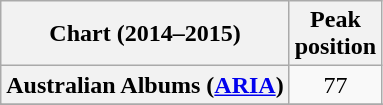<table class="wikitable plainrowheaders sortable">
<tr>
<th scope="col">Chart (2014–2015)</th>
<th scope="col">Peak<br>position</th>
</tr>
<tr>
<th scope="row">Australian Albums (<a href='#'>ARIA</a>)</th>
<td style="text-align:center">77</td>
</tr>
<tr>
</tr>
<tr>
</tr>
<tr>
</tr>
<tr>
</tr>
<tr>
</tr>
<tr>
</tr>
<tr>
</tr>
<tr>
</tr>
<tr>
</tr>
<tr>
</tr>
<tr>
</tr>
</table>
